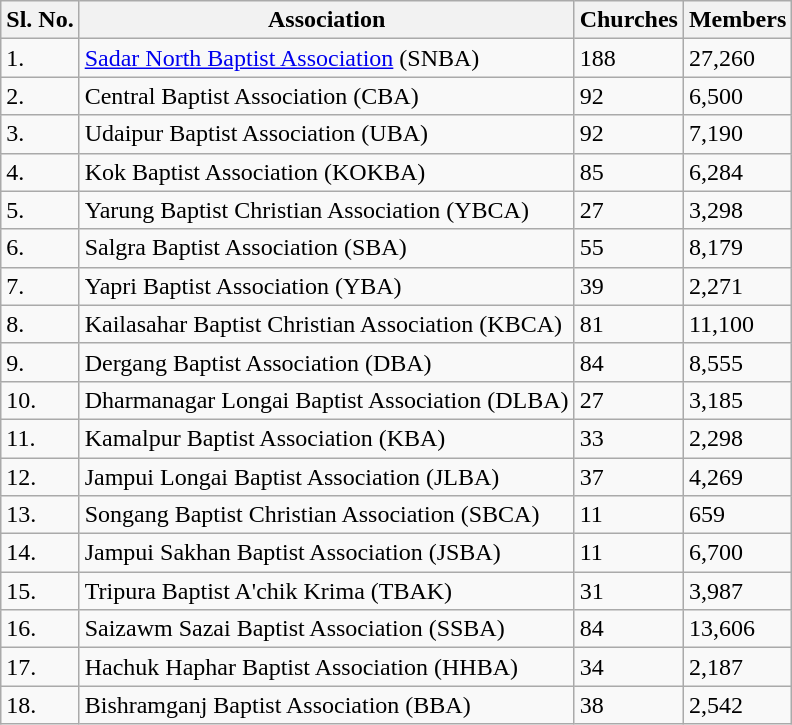<table class = "wikitable">
<tr>
<th>Sl. No.</th>
<th>Association</th>
<th>Churches</th>
<th>Members</th>
</tr>
<tr>
<td>1.</td>
<td><a href='#'>Sadar North Baptist Association</a> (SNBA)</td>
<td>188</td>
<td>27,260</td>
</tr>
<tr>
<td>2.</td>
<td>Central Baptist Association (CBA)</td>
<td>92</td>
<td>6,500</td>
</tr>
<tr>
<td>3.</td>
<td>Udaipur Baptist Association (UBA)</td>
<td>92</td>
<td>7,190</td>
</tr>
<tr>
<td>4.</td>
<td>Kok Baptist Association (KOKBA)</td>
<td>85</td>
<td>6,284</td>
</tr>
<tr>
<td>5.</td>
<td>Yarung Baptist Christian Association (YBCA)</td>
<td>27</td>
<td>3,298</td>
</tr>
<tr>
<td>6.</td>
<td>Salgra Baptist Association (SBA)</td>
<td>55</td>
<td>8,179</td>
</tr>
<tr>
<td>7.</td>
<td>Yapri Baptist Association (YBA)</td>
<td>39</td>
<td>2,271</td>
</tr>
<tr>
<td>8.</td>
<td>Kailasahar Baptist Christian Association (KBCA)</td>
<td>81</td>
<td>11,100</td>
</tr>
<tr>
<td>9.</td>
<td>Dergang Baptist Association (DBA)</td>
<td>84</td>
<td>8,555</td>
</tr>
<tr>
<td>10.</td>
<td>Dharmanagar Longai Baptist Association (DLBA)</td>
<td>27</td>
<td>3,185</td>
</tr>
<tr>
<td>11.</td>
<td>Kamalpur Baptist Association (KBA)</td>
<td>33</td>
<td>2,298</td>
</tr>
<tr>
<td>12.</td>
<td>Jampui Longai Baptist Association (JLBA)</td>
<td>37</td>
<td>4,269</td>
</tr>
<tr>
<td>13.</td>
<td>Songang Baptist Christian Association (SBCA)</td>
<td>11</td>
<td>659</td>
</tr>
<tr>
<td>14.</td>
<td>Jampui Sakhan Baptist Association (JSBA)</td>
<td>11</td>
<td>6,700</td>
</tr>
<tr>
<td>15.</td>
<td>Tripura Baptist A'chik Krima (TBAK)</td>
<td>31</td>
<td>3,987</td>
</tr>
<tr>
<td>16.</td>
<td>Saizawm Sazai Baptist Association (SSBA)</td>
<td>84</td>
<td>13,606</td>
</tr>
<tr>
<td>17.</td>
<td>Hachuk Haphar Baptist Association (HHBA)</td>
<td>34</td>
<td>2,187</td>
</tr>
<tr>
<td>18.</td>
<td>Bishramganj Baptist Association (BBA)</td>
<td>38</td>
<td>2,542</td>
</tr>
</table>
